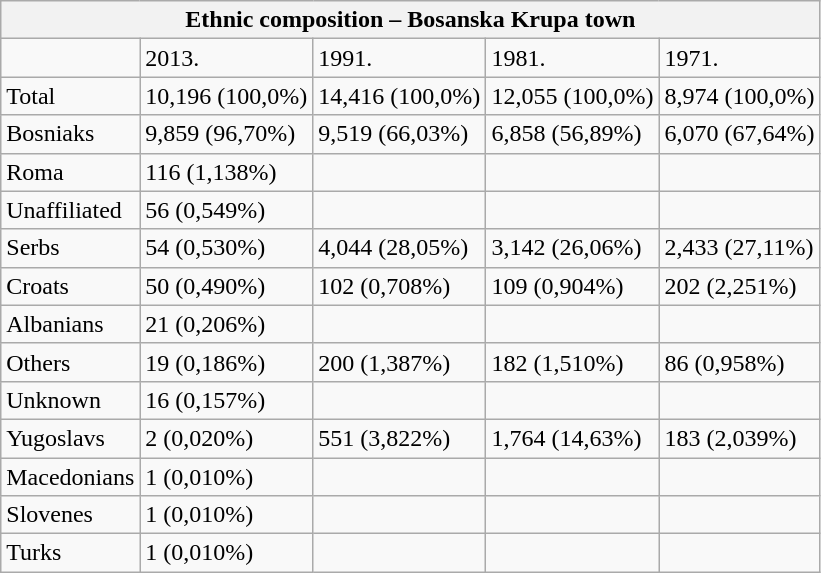<table class="wikitable">
<tr>
<th colspan="8">Ethnic composition – Bosanska Krupa town</th>
</tr>
<tr>
<td></td>
<td>2013.</td>
<td>1991.</td>
<td>1981.</td>
<td>1971.</td>
</tr>
<tr>
<td>Total</td>
<td>10,196 (100,0%)</td>
<td>14,416 (100,0%)</td>
<td>12,055 (100,0%)</td>
<td>8,974 (100,0%)</td>
</tr>
<tr>
<td>Bosniaks</td>
<td>9,859 (96,70%)</td>
<td>9,519 (66,03%)</td>
<td>6,858 (56,89%)</td>
<td>6,070 (67,64%)</td>
</tr>
<tr>
<td>Roma</td>
<td>116 (1,138%)</td>
<td></td>
<td></td>
<td></td>
</tr>
<tr>
<td>Unaffiliated</td>
<td>56 (0,549%)</td>
<td></td>
<td></td>
<td></td>
</tr>
<tr>
<td>Serbs</td>
<td>54 (0,530%)</td>
<td>4,044 (28,05%)</td>
<td>3,142 (26,06%)</td>
<td>2,433 (27,11%)</td>
</tr>
<tr>
<td>Croats</td>
<td>50 (0,490%)</td>
<td>102 (0,708%)</td>
<td>109 (0,904%)</td>
<td>202 (2,251%)</td>
</tr>
<tr>
<td>Albanians</td>
<td>21 (0,206%)</td>
<td></td>
<td></td>
<td></td>
</tr>
<tr>
<td>Others</td>
<td>19 (0,186%)</td>
<td>200 (1,387%)</td>
<td>182 (1,510%)</td>
<td>86 (0,958%)</td>
</tr>
<tr>
<td>Unknown</td>
<td>16 (0,157%)</td>
<td></td>
<td></td>
<td></td>
</tr>
<tr>
<td>Yugoslavs</td>
<td>2 (0,020%)</td>
<td>551 (3,822%)</td>
<td>1,764 (14,63%)</td>
<td>183 (2,039%)</td>
</tr>
<tr>
<td>Macedonians</td>
<td>1 (0,010%)</td>
<td></td>
<td></td>
<td></td>
</tr>
<tr>
<td>Slovenes</td>
<td>1 (0,010%)</td>
<td></td>
<td></td>
<td></td>
</tr>
<tr>
<td>Turks</td>
<td>1 (0,010%)</td>
<td></td>
<td></td>
<td></td>
</tr>
</table>
